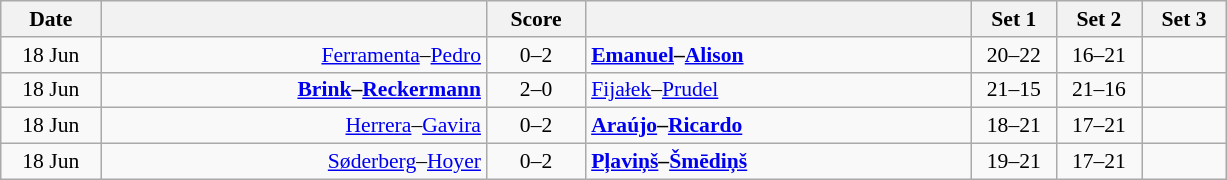<table class="wikitable" style="text-align: center; font-size:90% ">
<tr>
<th width="60">Date</th>
<th align="right" width="250"></th>
<th width="60">Score</th>
<th align="left" width="250"></th>
<th width="50">Set 1</th>
<th width="50">Set 2</th>
<th width="50">Set 3</th>
</tr>
<tr>
<td>18 Jun</td>
<td align=right><a href='#'>Ferramenta</a>–<a href='#'>Pedro</a> </td>
<td align=center>0–2</td>
<td align=left> <strong><a href='#'>Emanuel</a>–<a href='#'>Alison</a></strong></td>
<td>20–22</td>
<td>16–21</td>
<td></td>
</tr>
<tr>
<td>18 Jun</td>
<td align=right><strong><a href='#'>Brink</a>–<a href='#'>Reckermann</a> </strong></td>
<td align=center>2–0</td>
<td align=left> <a href='#'>Fijałek</a>–<a href='#'>Prudel</a></td>
<td>21–15</td>
<td>21–16</td>
<td></td>
</tr>
<tr>
<td>18 Jun</td>
<td align=right><a href='#'>Herrera</a>–<a href='#'>Gavira</a> </td>
<td align=center>0–2</td>
<td align=left> <strong><a href='#'>Araújo</a>–<a href='#'>Ricardo</a></strong></td>
<td>18–21</td>
<td>17–21</td>
<td></td>
</tr>
<tr>
<td>18 Jun</td>
<td align=right><a href='#'>Søderberg</a>–<a href='#'>Hoyer</a> </td>
<td align=center>0–2</td>
<td align=left> <strong><a href='#'>Pļaviņš</a>–<a href='#'>Šmēdiņš</a></strong></td>
<td>19–21</td>
<td>17–21</td>
<td></td>
</tr>
</table>
